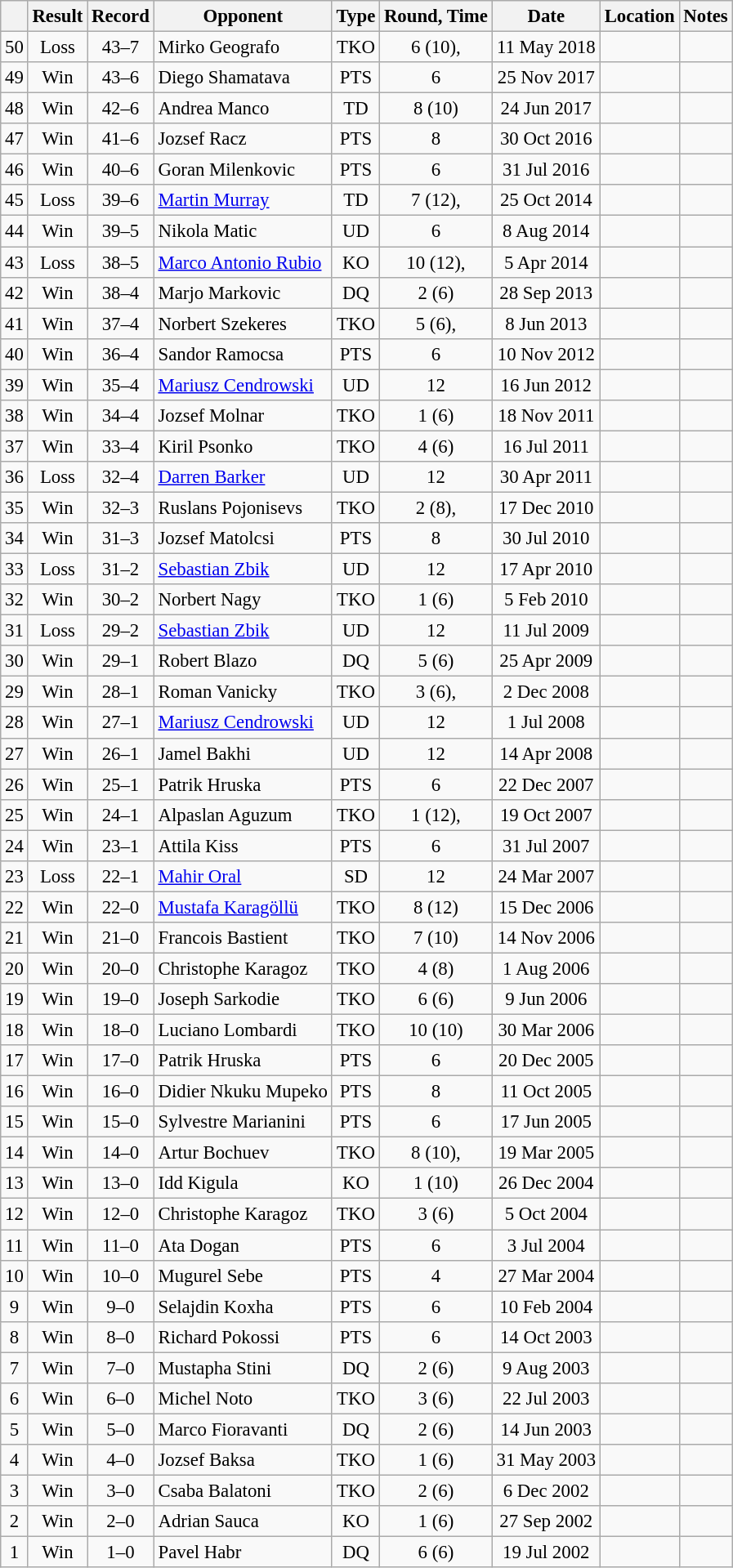<table class="wikitable" style="text-align:center; font-size:95%">
<tr>
<th></th>
<th>Result</th>
<th>Record</th>
<th>Opponent</th>
<th>Type</th>
<th>Round, Time</th>
<th>Date</th>
<th>Location</th>
<th>Notes</th>
</tr>
<tr>
<td>50</td>
<td>Loss</td>
<td>43–7</td>
<td align=left> Mirko Geografo</td>
<td>TKO</td>
<td>6 (10), </td>
<td>11 May 2018</td>
<td align=left> </td>
<td align=left></td>
</tr>
<tr>
<td>49</td>
<td>Win</td>
<td>43–6</td>
<td align=left> Diego Shamatava</td>
<td>PTS</td>
<td>6</td>
<td>25 Nov 2017</td>
<td align=left> </td>
<td></td>
</tr>
<tr>
<td>48</td>
<td>Win</td>
<td>42–6</td>
<td align=left> Andrea Manco</td>
<td>TD</td>
<td>8 (10)</td>
<td>24 Jun 2017</td>
<td align=left> </td>
<td align=left></td>
</tr>
<tr>
<td>47</td>
<td>Win</td>
<td>41–6</td>
<td align=left> Jozsef Racz</td>
<td>PTS</td>
<td>8</td>
<td>30 Oct 2016</td>
<td align=left> </td>
<td></td>
</tr>
<tr>
<td>46</td>
<td>Win</td>
<td>40–6</td>
<td align=left> Goran Milenkovic</td>
<td>PTS</td>
<td>6</td>
<td>31 Jul 2016</td>
<td align=left> </td>
<td></td>
</tr>
<tr>
<td>45</td>
<td>Loss</td>
<td>39–6</td>
<td align=left> <a href='#'>Martin Murray</a></td>
<td>TD</td>
<td>7 (12), </td>
<td>25 Oct 2014</td>
<td align=left> </td>
<td align=left></td>
</tr>
<tr>
<td>44</td>
<td>Win</td>
<td>39–5</td>
<td align=left> Nikola Matic</td>
<td>UD</td>
<td>6</td>
<td>8 Aug 2014</td>
<td align=left> </td>
<td></td>
</tr>
<tr>
<td>43</td>
<td>Loss</td>
<td>38–5</td>
<td align=left> <a href='#'>Marco Antonio Rubio</a></td>
<td>KO</td>
<td>10 (12), </td>
<td>5 Apr 2014</td>
<td align=left> </td>
<td align=left></td>
</tr>
<tr>
<td>42</td>
<td>Win</td>
<td>38–4</td>
<td align=left> Marjo Markovic</td>
<td>DQ</td>
<td>2 (6)</td>
<td>28 Sep 2013</td>
<td align=left> </td>
<td></td>
</tr>
<tr>
<td>41</td>
<td>Win</td>
<td>37–4</td>
<td align=left> Norbert Szekeres</td>
<td>TKO</td>
<td>5 (6), </td>
<td>8 Jun 2013</td>
<td align=left> </td>
<td></td>
</tr>
<tr>
<td>40</td>
<td>Win</td>
<td>36–4</td>
<td align=left> Sandor Ramocsa</td>
<td>PTS</td>
<td>6</td>
<td>10 Nov 2012</td>
<td align=left> </td>
<td></td>
</tr>
<tr>
<td>39</td>
<td>Win</td>
<td>35–4</td>
<td align=left> <a href='#'>Mariusz Cendrowski</a></td>
<td>UD</td>
<td>12</td>
<td>16 Jun 2012</td>
<td align=left> </td>
<td align=left></td>
</tr>
<tr>
<td>38</td>
<td>Win</td>
<td>34–4</td>
<td align=left> Jozsef Molnar</td>
<td>TKO</td>
<td>1 (6)</td>
<td>18 Nov 2011</td>
<td align=left> </td>
<td></td>
</tr>
<tr>
<td>37</td>
<td>Win</td>
<td>33–4</td>
<td align=left> Kiril Psonko</td>
<td>TKO</td>
<td>4 (6)</td>
<td>16 Jul 2011</td>
<td align=left> </td>
<td></td>
</tr>
<tr>
<td>36</td>
<td>Loss</td>
<td>32–4</td>
<td align=left> <a href='#'>Darren Barker</a></td>
<td>UD</td>
<td>12</td>
<td>30 Apr 2011</td>
<td align=left> </td>
<td align=left></td>
</tr>
<tr>
<td>35</td>
<td>Win</td>
<td>32–3</td>
<td align=left> Ruslans Pojonisevs</td>
<td>TKO</td>
<td>2 (8), </td>
<td>17 Dec 2010</td>
<td align=left> </td>
<td></td>
</tr>
<tr>
<td>34</td>
<td>Win</td>
<td>31–3</td>
<td align=left> Jozsef Matolcsi</td>
<td>PTS</td>
<td>8</td>
<td>30 Jul 2010</td>
<td align=left> </td>
<td></td>
</tr>
<tr>
<td>33</td>
<td>Loss</td>
<td>31–2</td>
<td align=left> <a href='#'>Sebastian Zbik</a></td>
<td>UD</td>
<td>12</td>
<td>17 Apr 2010</td>
<td align=left> </td>
<td align=left></td>
</tr>
<tr>
<td>32</td>
<td>Win</td>
<td>30–2</td>
<td align=left> Norbert Nagy</td>
<td>TKO</td>
<td>1 (6)</td>
<td>5 Feb 2010</td>
<td align=left> </td>
<td></td>
</tr>
<tr>
<td>31</td>
<td>Loss</td>
<td>29–2</td>
<td align=left> <a href='#'>Sebastian Zbik</a></td>
<td>UD</td>
<td>12</td>
<td>11 Jul 2009</td>
<td align=left> </td>
<td align=left></td>
</tr>
<tr>
<td>30</td>
<td>Win</td>
<td>29–1</td>
<td align=left> Robert Blazo</td>
<td>DQ</td>
<td>5 (6)</td>
<td>25 Apr 2009</td>
<td align=left> </td>
<td></td>
</tr>
<tr>
<td>29</td>
<td>Win</td>
<td>28–1</td>
<td align=left> Roman Vanicky</td>
<td>TKO</td>
<td>3 (6), </td>
<td>2 Dec 2008</td>
<td align=left> </td>
<td></td>
</tr>
<tr>
<td>28</td>
<td>Win</td>
<td>27–1</td>
<td align=left> <a href='#'>Mariusz Cendrowski</a></td>
<td>UD</td>
<td>12</td>
<td>1 Jul 2008</td>
<td align=left> </td>
<td align=left></td>
</tr>
<tr>
<td>27</td>
<td>Win</td>
<td>26–1</td>
<td align=left> Jamel Bakhi</td>
<td>UD</td>
<td>12</td>
<td>14 Apr 2008</td>
<td align=left> </td>
<td align=left></td>
</tr>
<tr>
<td>26</td>
<td>Win</td>
<td>25–1</td>
<td align=left> Patrik Hruska</td>
<td>PTS</td>
<td>6</td>
<td>22 Dec 2007</td>
<td align=left> </td>
<td></td>
</tr>
<tr>
<td>25</td>
<td>Win</td>
<td>24–1</td>
<td align=left> Alpaslan Aguzum</td>
<td>TKO</td>
<td>1 (12), </td>
<td>19 Oct 2007</td>
<td align=left> </td>
<td align=left></td>
</tr>
<tr>
<td>24</td>
<td>Win</td>
<td>23–1</td>
<td align=left> Attila Kiss</td>
<td>PTS</td>
<td>6</td>
<td>31 Jul 2007</td>
<td align=left> </td>
<td></td>
</tr>
<tr>
<td>23</td>
<td>Loss</td>
<td>22–1</td>
<td align=left> <a href='#'>Mahir Oral</a></td>
<td>SD</td>
<td>12</td>
<td>24 Mar 2007</td>
<td align=left> </td>
<td align=left></td>
</tr>
<tr>
<td>22</td>
<td>Win</td>
<td>22–0</td>
<td align=left> <a href='#'>Mustafa Karagöllü</a></td>
<td>TKO</td>
<td>8 (12)</td>
<td>15 Dec 2006</td>
<td align=left> </td>
<td align=left></td>
</tr>
<tr>
<td>21</td>
<td>Win</td>
<td>21–0</td>
<td align=left> Francois Bastient</td>
<td>TKO</td>
<td>7 (10)</td>
<td>14 Nov 2006</td>
<td align=left> </td>
<td></td>
</tr>
<tr>
<td>20</td>
<td>Win</td>
<td>20–0</td>
<td align=left> Christophe Karagoz</td>
<td>TKO</td>
<td>4 (8)</td>
<td>1 Aug 2006</td>
<td align=left> </td>
<td></td>
</tr>
<tr>
<td>19</td>
<td>Win</td>
<td>19–0</td>
<td align=left> Joseph Sarkodie</td>
<td>TKO</td>
<td>6 (6)</td>
<td>9 Jun 2006</td>
<td align=left> </td>
<td></td>
</tr>
<tr>
<td>18</td>
<td>Win</td>
<td>18–0</td>
<td align=left> Luciano Lombardi</td>
<td>TKO</td>
<td>10 (10)</td>
<td>30 Mar 2006</td>
<td align=left> </td>
<td align=left></td>
</tr>
<tr>
<td>17</td>
<td>Win</td>
<td>17–0</td>
<td align=left> Patrik Hruska</td>
<td>PTS</td>
<td>6</td>
<td>20 Dec 2005</td>
<td align=left> </td>
<td></td>
</tr>
<tr>
<td>16</td>
<td>Win</td>
<td>16–0</td>
<td align=left> Didier Nkuku Mupeko</td>
<td>PTS</td>
<td>8</td>
<td>11 Oct 2005</td>
<td align=left> </td>
<td></td>
</tr>
<tr>
<td>15</td>
<td>Win</td>
<td>15–0</td>
<td align=left> Sylvestre Marianini</td>
<td>PTS</td>
<td>6</td>
<td>17 Jun 2005</td>
<td align=left> </td>
<td></td>
</tr>
<tr>
<td>14</td>
<td>Win</td>
<td>14–0</td>
<td align=left> Artur Bochuev</td>
<td>TKO</td>
<td>8 (10), </td>
<td>19 Mar 2005</td>
<td align=left> </td>
<td align=left></td>
</tr>
<tr>
<td>13</td>
<td>Win</td>
<td>13–0</td>
<td align=left> Idd Kigula</td>
<td>KO</td>
<td>1 (10)</td>
<td>26 Dec 2004</td>
<td align=left> </td>
<td align=left></td>
</tr>
<tr>
<td>12</td>
<td>Win</td>
<td>12–0</td>
<td align=left> Christophe Karagoz</td>
<td>TKO</td>
<td>3 (6)</td>
<td>5 Oct 2004</td>
<td align=left> </td>
<td align=left></td>
</tr>
<tr>
<td>11</td>
<td>Win</td>
<td>11–0</td>
<td align=left> Ata Dogan</td>
<td>PTS</td>
<td>6</td>
<td>3 Jul 2004</td>
<td align=left> </td>
<td></td>
</tr>
<tr>
<td>10</td>
<td>Win</td>
<td>10–0</td>
<td align=left> Mugurel Sebe</td>
<td>PTS</td>
<td>4</td>
<td>27 Mar 2004</td>
<td align=left> </td>
<td></td>
</tr>
<tr>
<td>9</td>
<td>Win</td>
<td>9–0</td>
<td align=left> Selajdin Koxha</td>
<td>PTS</td>
<td>6</td>
<td>10 Feb 2004</td>
<td align=left> </td>
<td></td>
</tr>
<tr>
<td>8</td>
<td>Win</td>
<td>8–0</td>
<td align=left> Richard Pokossi</td>
<td>PTS</td>
<td>6</td>
<td>14 Oct 2003</td>
<td align=left> </td>
<td></td>
</tr>
<tr>
<td>7</td>
<td>Win</td>
<td>7–0</td>
<td align=left> Mustapha Stini</td>
<td>DQ</td>
<td>2 (6)</td>
<td>9 Aug 2003</td>
<td align=left> </td>
<td></td>
</tr>
<tr>
<td>6</td>
<td>Win</td>
<td>6–0</td>
<td align=left> Michel Noto</td>
<td>TKO</td>
<td>3 (6)</td>
<td>22 Jul 2003</td>
<td align=left> </td>
<td></td>
</tr>
<tr>
<td>5</td>
<td>Win</td>
<td>5–0</td>
<td align=left> Marco Fioravanti</td>
<td>DQ</td>
<td>2 (6)</td>
<td>14 Jun 2003</td>
<td align=left> </td>
<td></td>
</tr>
<tr>
<td>4</td>
<td>Win</td>
<td>4–0</td>
<td align=left> Jozsef Baksa</td>
<td>TKO</td>
<td>1 (6)</td>
<td>31 May 2003</td>
<td align=left> </td>
<td></td>
</tr>
<tr>
<td>3</td>
<td>Win</td>
<td>3–0</td>
<td align=left> Csaba Balatoni</td>
<td>TKO</td>
<td>2 (6)</td>
<td>6 Dec 2002</td>
<td align=left> </td>
<td></td>
</tr>
<tr>
<td>2</td>
<td>Win</td>
<td>2–0</td>
<td align=left> Adrian Sauca</td>
<td>KO</td>
<td>1 (6)</td>
<td>27 Sep 2002</td>
<td align=left> </td>
<td></td>
</tr>
<tr>
<td>1</td>
<td>Win</td>
<td>1–0</td>
<td align=left> Pavel Habr</td>
<td>DQ</td>
<td>6 (6)</td>
<td>19 Jul 2002</td>
<td align=left> </td>
<td></td>
</tr>
</table>
